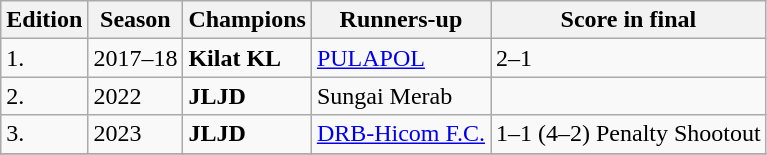<table class=wikitable>
<tr>
<th>Edition</th>
<th>Season</th>
<th>Champions</th>
<th>Runners-up</th>
<th>Score in final</th>
</tr>
<tr>
<td>1.</td>
<td>2017–18</td>
<td><strong>Kilat KL</strong></td>
<td><a href='#'>PULAPOL</a></td>
<td>2–1</td>
</tr>
<tr>
<td>2.</td>
<td>2022</td>
<td><strong>JLJD</strong></td>
<td>Sungai Merab</td>
<td></td>
</tr>
<tr>
<td>3.</td>
<td>2023</td>
<td><strong>JLJD</strong></td>
<td><a href='#'>DRB-Hicom F.C.</a></td>
<td>1–1 (4–2) Penalty Shootout</td>
</tr>
<tr>
</tr>
</table>
